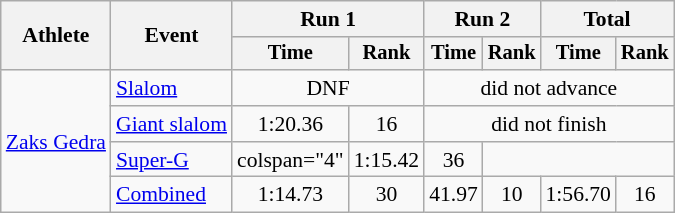<table class="wikitable" style="font-size:90%">
<tr>
<th rowspan=2>Athlete</th>
<th rowspan=2>Event</th>
<th colspan=2>Run 1</th>
<th colspan=2>Run 2</th>
<th colspan=2>Total</th>
</tr>
<tr style="font-size:95%">
<th>Time</th>
<th>Rank</th>
<th>Time</th>
<th>Rank</th>
<th>Time</th>
<th>Rank</th>
</tr>
<tr align=center>
<td align="left" rowspan="4"><a href='#'>Zaks Gedra</a></td>
<td align="left"><a href='#'>Slalom</a></td>
<td colspan=2>DNF</td>
<td colspan=4>did not advance</td>
</tr>
<tr align=center>
<td align="left"><a href='#'>Giant slalom</a></td>
<td>1:20.36</td>
<td>16</td>
<td colspan=4>did not finish</td>
</tr>
<tr align=center>
<td align="left"><a href='#'>Super-G</a></td>
<td>colspan="4" </td>
<td>1:15.42</td>
<td>36</td>
</tr>
<tr align=center>
<td align="left"><a href='#'>Combined</a></td>
<td>1:14.73</td>
<td>30</td>
<td>41.97</td>
<td>10</td>
<td>1:56.70</td>
<td>16</td>
</tr>
</table>
